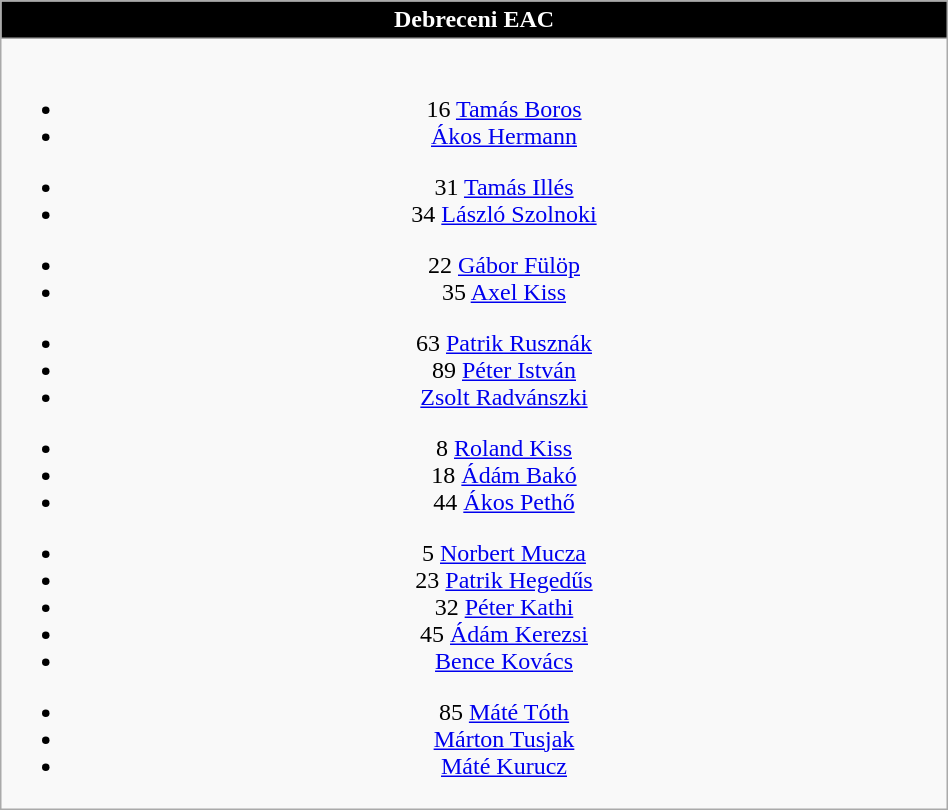<table class="wikitable" style="font-size:100%; text-align:center;" width=50%>
<tr>
<th colspan=5 style="background-color:black;color:white;text-align:center;">Debreceni EAC</th>
</tr>
<tr>
<td><br>
<ul><li>16  <a href='#'>Tamás Boros</a></li><li>  <a href='#'>Ákos Hermann</a></li></ul><ul><li>31  <a href='#'>Tamás Illés</a></li><li>34  <a href='#'>László Szolnoki</a></li></ul><ul><li>22  <a href='#'>Gábor Fülöp</a></li><li>35  <a href='#'>Axel Kiss</a></li></ul><ul><li>63  <a href='#'>Patrik Rusznák</a></li><li>89  <a href='#'>Péter István</a></li><li>  <a href='#'>Zsolt Radvánszki</a></li></ul><ul><li>8  <a href='#'>Roland Kiss</a></li><li>18  <a href='#'>Ádám Bakó</a></li><li>44  <a href='#'>Ákos Pethő</a></li></ul><ul><li>5  <a href='#'>Norbert Mucza</a></li><li>23  <a href='#'>Patrik Hegedűs</a></li><li>32  <a href='#'>Péter Kathi</a></li><li>45  <a href='#'>Ádám Kerezsi</a></li><li>  <a href='#'>Bence Kovács</a></li></ul><ul><li>85  <a href='#'>Máté Tóth</a></li><li>  <a href='#'>Márton Tusjak</a></li><li>  <a href='#'>Máté Kurucz</a></li></ul></td>
</tr>
</table>
